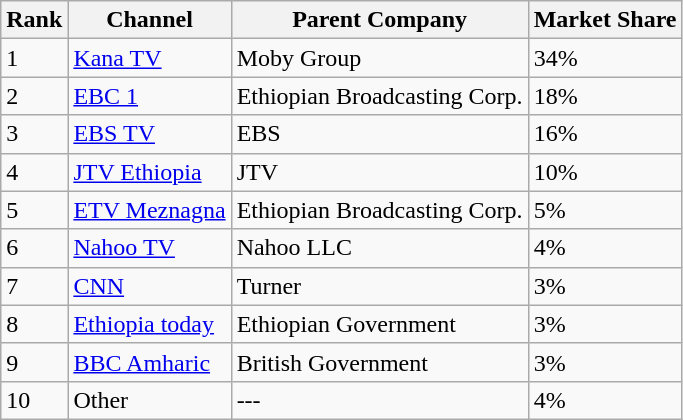<table class="wikitable">
<tr>
<th>Rank</th>
<th>Channel</th>
<th>Parent Company</th>
<th>Market Share</th>
</tr>
<tr>
<td>1</td>
<td><a href='#'>Kana TV</a></td>
<td>Moby Group</td>
<td>34%</td>
</tr>
<tr>
<td>2</td>
<td><a href='#'>EBC 1</a></td>
<td>Ethiopian Broadcasting Corp.</td>
<td>18%</td>
</tr>
<tr>
<td>3</td>
<td><a href='#'>EBS TV</a></td>
<td>EBS</td>
<td>16%</td>
</tr>
<tr>
<td>4</td>
<td><a href='#'>JTV Ethiopia</a></td>
<td>JTV</td>
<td>10%</td>
</tr>
<tr>
<td>5</td>
<td><a href='#'>ETV Meznagna</a></td>
<td>Ethiopian Broadcasting Corp.</td>
<td>5%</td>
</tr>
<tr>
<td>6</td>
<td><a href='#'>Nahoo TV</a></td>
<td>Nahoo LLC</td>
<td>4%</td>
</tr>
<tr>
<td>7</td>
<td><a href='#'>CNN</a></td>
<td>Turner</td>
<td>3%</td>
</tr>
<tr>
<td>8</td>
<td><a href='#'>Ethiopia today</a></td>
<td>Ethiopian Government</td>
<td>3%</td>
</tr>
<tr>
<td>9</td>
<td><a href='#'>BBC Amharic</a></td>
<td>British Government</td>
<td>3%</td>
</tr>
<tr>
<td>10</td>
<td>Other</td>
<td>---</td>
<td>4%</td>
</tr>
</table>
